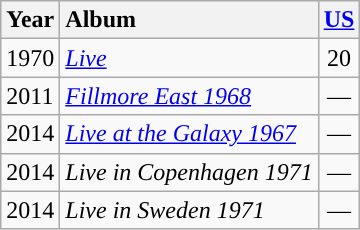<table class="wikitable">
<tr>
<th style="text-align:left;">Year</th>
<th style="text-align:left;">Album</th>
<th style="text-align:center;"><a href='#'>US</a><br></th>
</tr>
<tr>
<td>1970</td>
<td style="text-align:left;"><em><a href='#'>Live</a></em></td>
<td style="text-align:center;">20</td>
</tr>
<tr>
<td>2011</td>
<td style="text-align:left;"><em><a href='#'>Fillmore East 1968</a></em></td>
<td style="text-align:center;">—</td>
</tr>
<tr>
<td>2014</td>
<td style='text-align:left;"'><em><a href='#'>Live at the Galaxy 1967</a></em></td>
<td style="text-align:center;">—</td>
</tr>
<tr>
<td>2014</td>
<td style='text-align:left;"'><em>Live in Copenhagen 1971</em></td>
<td style="text-align:center;">—</td>
</tr>
<tr>
<td>2014</td>
<td style='text-align:left;"'><em>Live in Sweden 1971</em></td>
<td style="text-align:center;">—</td>
</tr>
</table>
